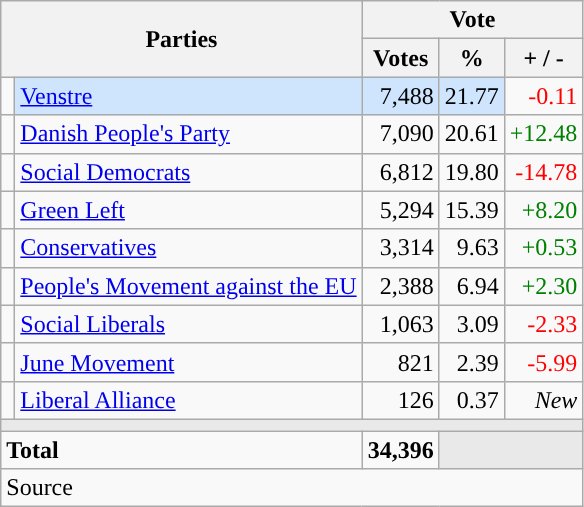<table class="wikitable" style="text-align:right;">
<tr>
<th style="text-align:centre;" rowspan="2" colspan="2" width="225">Parties</th>
<th colspan="3">Vote</th>
</tr>
<tr>
<th width="15">Votes</th>
<th width="15">%</th>
<th width="15">+ / -</th>
</tr>
<tr>
<td width="2" style="color:inherit;background:"></td>
<td bgcolor=#cfe5fe   align="left"><a href='#'>Venstre</a></td>
<td bgcolor=#cfe5fe>7,488</td>
<td bgcolor=#cfe5fe>21.77</td>
<td style=color:red;>-0.11</td>
</tr>
<tr>
<td width="2" style="color:inherit;background:"></td>
<td align="left"><a href='#'>Danish People's Party</a></td>
<td>7,090</td>
<td>20.61</td>
<td style=color:green;>+12.48</td>
</tr>
<tr>
<td width="2" style="color:inherit;background:"></td>
<td align="left"><a href='#'>Social Democrats</a></td>
<td>6,812</td>
<td>19.80</td>
<td style=color:red;>-14.78</td>
</tr>
<tr>
<td width="2" style="color:inherit;background:"></td>
<td align="left"><a href='#'>Green Left</a></td>
<td>5,294</td>
<td>15.39</td>
<td style=color:green;>+8.20</td>
</tr>
<tr>
<td width="2" style="color:inherit;background:"></td>
<td align="left"><a href='#'>Conservatives</a></td>
<td>3,314</td>
<td>9.63</td>
<td style=color:green;>+0.53</td>
</tr>
<tr>
<td width="2" style="color:inherit;background:"></td>
<td align="left"><a href='#'>People's Movement against the EU</a></td>
<td>2,388</td>
<td>6.94</td>
<td style=color:green;>+2.30</td>
</tr>
<tr>
<td width="2" style="color:inherit;background:"></td>
<td align="left"><a href='#'>Social Liberals</a></td>
<td>1,063</td>
<td>3.09</td>
<td style=color:red;>-2.33</td>
</tr>
<tr>
<td width="2" style="color:inherit;background:"></td>
<td align="left"><a href='#'>June Movement</a></td>
<td>821</td>
<td>2.39</td>
<td style=color:red;>-5.99</td>
</tr>
<tr>
<td width="2" style="color:inherit;background:"></td>
<td align="left"><a href='#'>Liberal Alliance</a></td>
<td>126</td>
<td>0.37</td>
<td><em>New</em></td>
</tr>
<tr>
<td colspan="7" bgcolor="#E9E9E9"></td>
</tr>
<tr>
<td align="left" colspan="2"><strong>Total</strong></td>
<td><strong>34,396</strong></td>
<td bgcolor="#E9E9E9" colspan="2"></td>
</tr>
<tr>
<td align="left" colspan="6">Source</td>
</tr>
</table>
